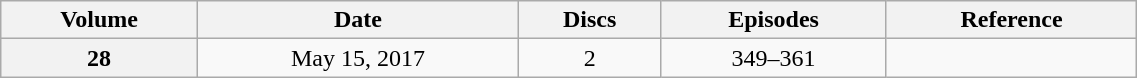<table class="wikitable" style="text-align: center; width: 60%;">
<tr>
<th scope="col" 175px;>Volume</th>
<th scope="col" 125px;>Date</th>
<th scope="col">Discs</th>
<th scope="col">Episodes</th>
<th scope="col">Reference</th>
</tr>
<tr>
<th scope="row">28</th>
<td>May 15, 2017</td>
<td>2</td>
<td>349–361</td>
<td></td>
</tr>
</table>
